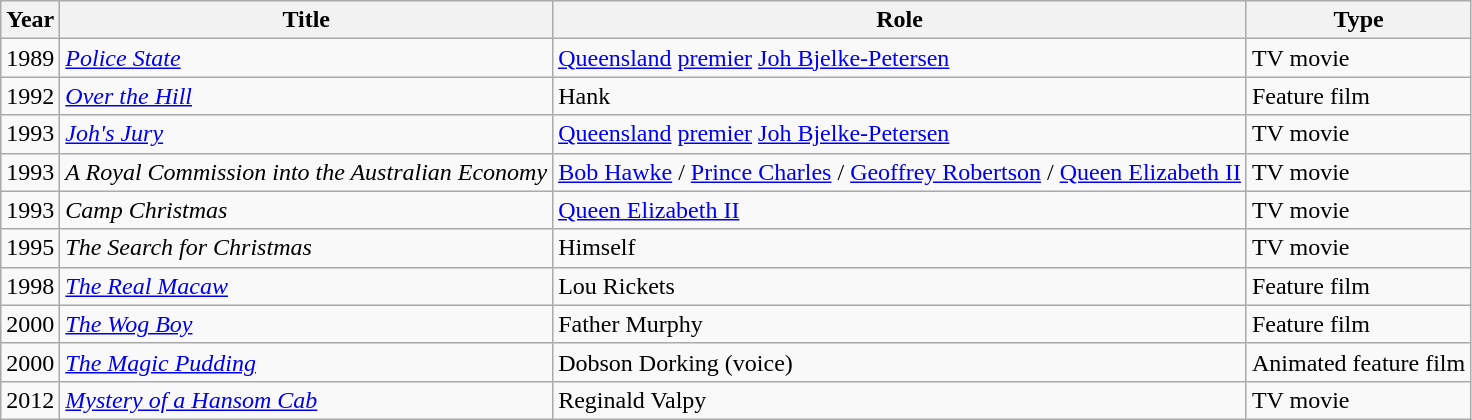<table class="wikitable">
<tr>
<th>Year</th>
<th>Title</th>
<th>Role</th>
<th>Type</th>
</tr>
<tr>
<td>1989</td>
<td><em><a href='#'>Police State</a></em></td>
<td><a href='#'>Queensland</a> <a href='#'>premier</a> <a href='#'>Joh Bjelke-Petersen</a></td>
<td>TV movie</td>
</tr>
<tr>
<td>1992</td>
<td><em><a href='#'>Over the Hill</a></em></td>
<td>Hank</td>
<td>Feature film</td>
</tr>
<tr>
<td>1993</td>
<td><em><a href='#'>Joh's Jury</a></em></td>
<td><a href='#'>Queensland</a> <a href='#'>premier</a> <a href='#'>Joh Bjelke-Petersen</a></td>
<td>TV movie</td>
</tr>
<tr>
<td>1993</td>
<td><em>A Royal Commission into the Australian Economy</em></td>
<td><a href='#'>Bob Hawke</a> / <a href='#'>Prince Charles</a> / <a href='#'>Geoffrey Robertson</a> / <a href='#'>Queen Elizabeth II</a></td>
<td>TV movie</td>
</tr>
<tr>
<td>1993</td>
<td><em>Camp Christmas</em></td>
<td><a href='#'>Queen Elizabeth II</a></td>
<td>TV movie</td>
</tr>
<tr>
<td>1995</td>
<td><em>The Search for Christmas</em></td>
<td>Himself</td>
<td>TV movie</td>
</tr>
<tr>
<td>1998</td>
<td><em><a href='#'>The Real Macaw</a></em></td>
<td>Lou Rickets</td>
<td>Feature film</td>
</tr>
<tr>
<td>2000</td>
<td><em><a href='#'>The Wog Boy</a></em></td>
<td>Father Murphy</td>
<td>Feature film</td>
</tr>
<tr>
<td>2000</td>
<td><em><a href='#'>The Magic Pudding</a></em></td>
<td>Dobson Dorking (voice)</td>
<td>Animated feature film</td>
</tr>
<tr>
<td>2012</td>
<td><em><a href='#'>Mystery of a Hansom Cab</a></em></td>
<td>Reginald Valpy</td>
<td>TV movie</td>
</tr>
</table>
